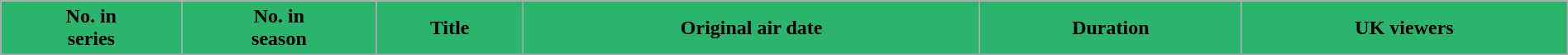<table class="wikitable plainrowheaders" style="width:100%">
<tr style="color:black">
<th style="background:#2CB46C;">No. in<br>series</th>
<th style="background:#2CB46C;">No. in<br>season</th>
<th style="background:#2CB46C;">Title</th>
<th style="background:#2CB46C;">Original air date</th>
<th style="background:#2CB46C;">Duration</th>
<th style="background:#2CB46C;">UK viewers<br>













</th>
</tr>
</table>
